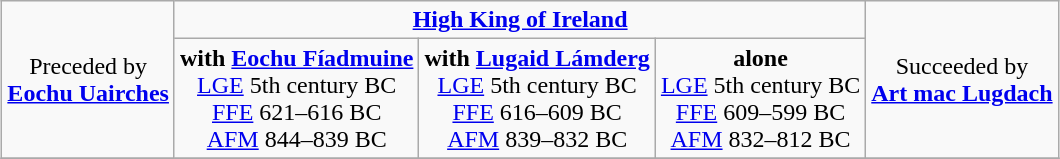<table class="wikitable" style="text-align: center; margin: 1em auto 1em auto">
<tr>
<td rowspan="2">Preceded by<br><strong><a href='#'>Eochu Uairches</a></strong></td>
<td colspan="3"><strong><a href='#'>High King of Ireland</a></strong></td>
<td rowspan="2">Succeeded by<br><strong><a href='#'>Art mac Lugdach</a></strong></td>
</tr>
<tr>
<td><strong>with <a href='#'>Eochu Fíadmuine</a></strong><br><a href='#'>LGE</a> 5th century BC<br><a href='#'>FFE</a> 621–616 BC<br><a href='#'>AFM</a> 844–839 BC</td>
<td><strong>with <a href='#'>Lugaid Lámderg</a></strong><br><a href='#'>LGE</a> 5th century BC<br><a href='#'>FFE</a> 616–609 BC<br><a href='#'>AFM</a> 839–832 BC</td>
<td><strong>alone</strong><br><a href='#'>LGE</a> 5th century BC<br><a href='#'>FFE</a> 609–599 BC<br><a href='#'>AFM</a> 832–812 BC</td>
</tr>
<tr>
</tr>
</table>
